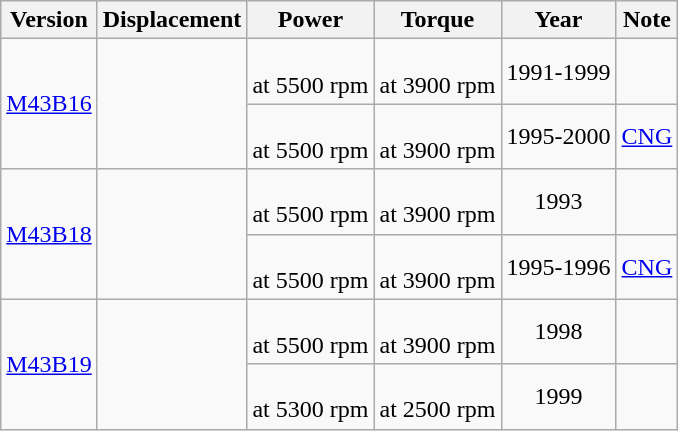<table class="wikitable sortable" style="text-align: center;">
<tr style="vertical-align:middle;">
<th>Version</th>
<th>Displacement</th>
<th>Power</th>
<th>Torque</th>
<th>Year</th>
<th>Note</th>
</tr>
<tr>
<td rowspan=2><a href='#'>M43B16</a></td>
<td rowspan=2></td>
<td> <br> at 5500 rpm</td>
<td> <br> at 3900 rpm</td>
<td>1991-1999</td>
<td></td>
</tr>
<tr>
<td> <br> at 5500 rpm</td>
<td> <br> at 3900 rpm</td>
<td>1995-2000</td>
<td><a href='#'>CNG</a></td>
</tr>
<tr>
<td rowspan=2><a href='#'>M43B18</a></td>
<td rowspan=2></td>
<td> <br> at 5500 rpm</td>
<td> <br> at 3900 rpm</td>
<td>1993</td>
<td></td>
</tr>
<tr>
<td> <br> at 5500 rpm</td>
<td> <br> at 3900 rpm</td>
<td>1995-1996</td>
<td><a href='#'>CNG</a></td>
</tr>
<tr>
<td rowspan=2><a href='#'>M43B19</a></td>
<td rowspan=2></td>
<td> <br> at 5500 rpm</td>
<td> <br> at 3900 rpm</td>
<td>1998</td>
<td></td>
</tr>
<tr>
<td> <br> at 5300 rpm</td>
<td> <br> at 2500 rpm</td>
<td>1999</td>
<td></td>
</tr>
</table>
